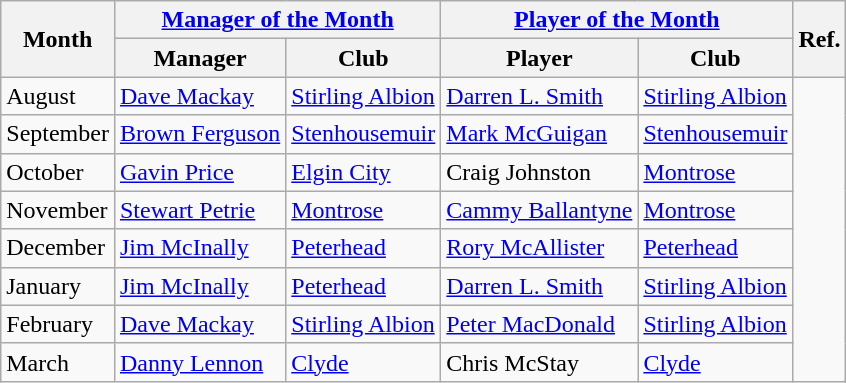<table class="wikitable">
<tr>
<th rowspan="2">Month</th>
<th colspan="2"><a href='#'>Manager of the Month</a></th>
<th colspan="2"><a href='#'>Player of the Month</a></th>
<th rowspan="2">Ref.</th>
</tr>
<tr>
<th>Manager</th>
<th>Club</th>
<th>Player</th>
<th>Club</th>
</tr>
<tr>
<td>August</td>
<td> <a href='#'>Dave Mackay</a></td>
<td><a href='#'>Stirling Albion</a></td>
<td> <a href='#'>Darren L. Smith</a></td>
<td><a href='#'>Stirling Albion</a></td>
<td rowspan="9"></td>
</tr>
<tr>
<td>September</td>
<td> <a href='#'>Brown Ferguson</a></td>
<td><a href='#'>Stenhousemuir</a></td>
<td> <a href='#'>Mark McGuigan</a></td>
<td><a href='#'>Stenhousemuir</a></td>
</tr>
<tr>
<td>October</td>
<td> <a href='#'>Gavin Price</a></td>
<td><a href='#'>Elgin City</a></td>
<td> Craig Johnston</td>
<td><a href='#'>Montrose</a></td>
</tr>
<tr>
<td>November</td>
<td> <a href='#'>Stewart Petrie</a></td>
<td><a href='#'>Montrose</a></td>
<td> <a href='#'>Cammy Ballantyne</a></td>
<td><a href='#'>Montrose</a></td>
</tr>
<tr>
<td>December</td>
<td> <a href='#'>Jim McInally</a></td>
<td><a href='#'>Peterhead</a></td>
<td> <a href='#'>Rory McAllister</a></td>
<td><a href='#'>Peterhead</a></td>
</tr>
<tr>
<td>January</td>
<td> <a href='#'>Jim McInally</a></td>
<td><a href='#'>Peterhead</a></td>
<td> <a href='#'>Darren L. Smith</a></td>
<td><a href='#'>Stirling Albion</a></td>
</tr>
<tr>
<td>February</td>
<td> <a href='#'>Dave Mackay</a></td>
<td><a href='#'>Stirling Albion</a></td>
<td> <a href='#'>Peter MacDonald</a></td>
<td><a href='#'>Stirling Albion</a></td>
</tr>
<tr>
<td>March</td>
<td> <a href='#'>Danny Lennon</a></td>
<td><a href='#'>Clyde</a></td>
<td> Chris McStay</td>
<td><a href='#'>Clyde</a></td>
</tr>
</table>
